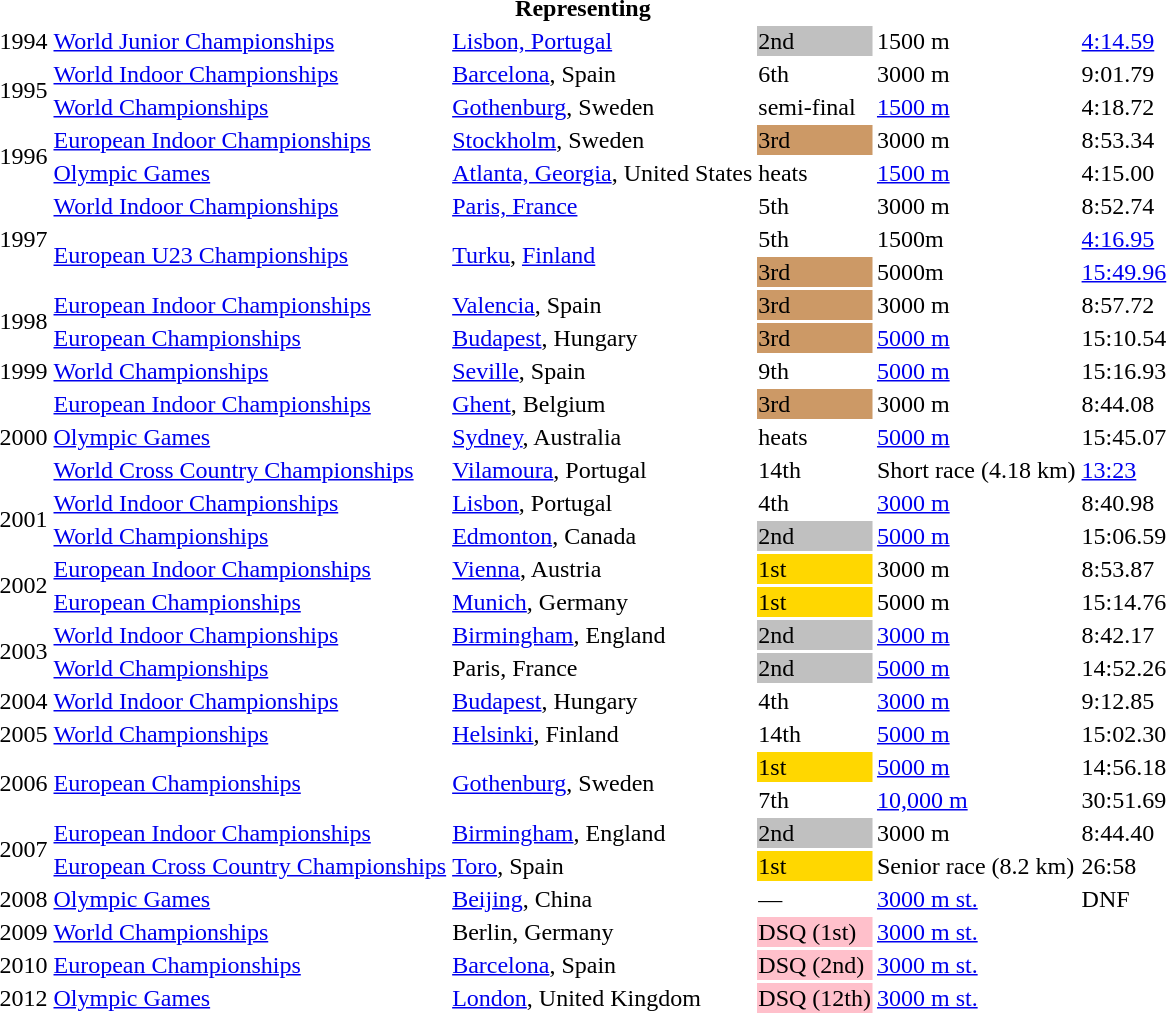<table>
<tr>
<th colspan="6">Representing </th>
</tr>
<tr>
<td>1994</td>
<td><a href='#'>World Junior Championships</a></td>
<td><a href='#'>Lisbon, Portugal</a></td>
<td bgcolor=silver>2nd</td>
<td>1500 m</td>
<td><a href='#'>4:14.59</a></td>
</tr>
<tr>
<td rowspan=2>1995</td>
<td><a href='#'>World Indoor Championships</a></td>
<td><a href='#'>Barcelona</a>, Spain</td>
<td>6th</td>
<td>3000 m</td>
<td>9:01.79</td>
</tr>
<tr>
<td><a href='#'>World Championships</a></td>
<td><a href='#'>Gothenburg</a>, Sweden</td>
<td>semi-final</td>
<td><a href='#'>1500 m</a></td>
<td>4:18.72</td>
</tr>
<tr>
<td rowspan=2>1996</td>
<td><a href='#'>European Indoor Championships</a></td>
<td><a href='#'>Stockholm</a>, Sweden</td>
<td bgcolor="cc9966">3rd</td>
<td>3000 m</td>
<td>8:53.34</td>
</tr>
<tr>
<td><a href='#'>Olympic Games</a></td>
<td><a href='#'>Atlanta, Georgia</a>, United States</td>
<td>heats</td>
<td><a href='#'>1500 m</a></td>
<td>4:15.00</td>
</tr>
<tr>
<td rowspan=3>1997</td>
<td><a href='#'>World Indoor Championships</a></td>
<td><a href='#'>Paris, France</a></td>
<td>5th</td>
<td>3000 m</td>
<td>8:52.74</td>
</tr>
<tr>
<td rowspan=2><a href='#'>European U23 Championships</a></td>
<td rowspan=2><a href='#'>Turku</a>, <a href='#'>Finland</a></td>
<td>5th</td>
<td>1500m</td>
<td><a href='#'>4:16.95</a></td>
</tr>
<tr>
<td bgcolor="cc9966">3rd</td>
<td>5000m</td>
<td><a href='#'>15:49.96</a></td>
</tr>
<tr>
<td rowspan=2>1998</td>
<td><a href='#'>European Indoor Championships</a></td>
<td><a href='#'>Valencia</a>, Spain</td>
<td bgcolor="cc9966">3rd</td>
<td>3000 m</td>
<td>8:57.72</td>
</tr>
<tr>
<td><a href='#'>European Championships</a></td>
<td><a href='#'>Budapest</a>, Hungary</td>
<td bgcolor="cc9966">3rd</td>
<td><a href='#'>5000 m</a></td>
<td>15:10.54</td>
</tr>
<tr>
<td>1999</td>
<td><a href='#'>World Championships</a></td>
<td><a href='#'>Seville</a>, Spain</td>
<td>9th</td>
<td><a href='#'>5000 m</a></td>
<td>15:16.93</td>
</tr>
<tr>
<td rowspan=3>2000</td>
<td><a href='#'>European Indoor Championships</a></td>
<td><a href='#'>Ghent</a>, Belgium</td>
<td bgcolor="cc9966">3rd</td>
<td>3000 m</td>
<td>8:44.08</td>
</tr>
<tr>
<td><a href='#'>Olympic Games</a></td>
<td><a href='#'>Sydney</a>, Australia</td>
<td>heats</td>
<td><a href='#'>5000 m</a></td>
<td>15:45.07</td>
</tr>
<tr>
<td><a href='#'>World Cross Country Championships</a></td>
<td><a href='#'>Vilamoura</a>, Portugal</td>
<td>14th</td>
<td>Short race (4.18 km)</td>
<td><a href='#'>13:23</a></td>
</tr>
<tr>
<td rowspan=2>2001</td>
<td><a href='#'>World Indoor Championships</a></td>
<td><a href='#'>Lisbon</a>, Portugal</td>
<td>4th</td>
<td><a href='#'>3000 m</a></td>
<td>8:40.98</td>
</tr>
<tr>
<td><a href='#'>World Championships</a></td>
<td><a href='#'>Edmonton</a>, Canada</td>
<td bgcolor="silver">2nd</td>
<td><a href='#'>5000 m</a></td>
<td>15:06.59</td>
</tr>
<tr>
<td rowspan=2>2002</td>
<td><a href='#'>European Indoor Championships</a></td>
<td><a href='#'>Vienna</a>, Austria</td>
<td bgcolor="gold">1st</td>
<td>3000 m</td>
<td>8:53.87</td>
</tr>
<tr>
<td><a href='#'>European Championships</a></td>
<td><a href='#'>Munich</a>, Germany</td>
<td bgcolor="gold">1st</td>
<td>5000 m</td>
<td>15:14.76</td>
</tr>
<tr>
<td rowspan=2>2003</td>
<td><a href='#'>World Indoor Championships</a></td>
<td><a href='#'>Birmingham</a>, England</td>
<td bgcolor="silver">2nd</td>
<td><a href='#'>3000 m</a></td>
<td>8:42.17</td>
</tr>
<tr>
<td><a href='#'>World Championships</a></td>
<td>Paris, France</td>
<td bgcolor="silver">2nd</td>
<td><a href='#'>5000 m</a></td>
<td>14:52.26</td>
</tr>
<tr>
<td>2004</td>
<td><a href='#'>World Indoor Championships</a></td>
<td><a href='#'>Budapest</a>, Hungary</td>
<td>4th</td>
<td><a href='#'>3000 m</a></td>
<td>9:12.85</td>
</tr>
<tr>
<td>2005</td>
<td><a href='#'>World Championships</a></td>
<td><a href='#'>Helsinki</a>, Finland</td>
<td>14th</td>
<td><a href='#'>5000 m</a></td>
<td>15:02.30</td>
</tr>
<tr>
<td rowspan=2>2006</td>
<td rowspan=2><a href='#'>European Championships</a></td>
<td rowspan=2><a href='#'>Gothenburg</a>, Sweden</td>
<td bgcolor="gold">1st</td>
<td><a href='#'>5000 m</a></td>
<td>14:56.18</td>
</tr>
<tr>
<td>7th</td>
<td><a href='#'>10,000 m</a></td>
<td>30:51.69</td>
</tr>
<tr>
<td rowspan=2>2007</td>
<td><a href='#'>European Indoor Championships</a></td>
<td><a href='#'>Birmingham</a>, England</td>
<td bgcolor="silver">2nd</td>
<td>3000 m</td>
<td>8:44.40</td>
</tr>
<tr>
<td><a href='#'>European Cross Country Championships</a></td>
<td><a href='#'>Toro</a>, Spain</td>
<td bgcolor="gold">1st</td>
<td>Senior race (8.2 km)</td>
<td>26:58</td>
</tr>
<tr>
<td>2008</td>
<td><a href='#'>Olympic Games</a></td>
<td><a href='#'>Beijing</a>, China</td>
<td>—</td>
<td><a href='#'>3000 m st.</a></td>
<td>DNF</td>
</tr>
<tr>
<td>2009</td>
<td><a href='#'>World Championships</a></td>
<td>Berlin, Germany</td>
<td bgcolor="pink">DSQ (1st)</td>
<td><a href='#'>3000 m st.</a></td>
<td></td>
</tr>
<tr>
<td>2010</td>
<td><a href='#'>European Championships</a></td>
<td><a href='#'>Barcelona</a>, Spain</td>
<td bgcolor="pink">DSQ (2nd)</td>
<td><a href='#'>3000 m st.</a></td>
<td></td>
</tr>
<tr>
<td>2012</td>
<td><a href='#'>Olympic Games</a></td>
<td><a href='#'>London</a>, United Kingdom</td>
<td bgcolor="pink">DSQ (12th)</td>
<td><a href='#'>3000 m st.</a></td>
<td></td>
</tr>
</table>
